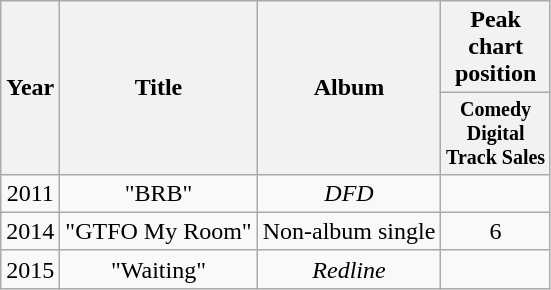<table {| class="wikitable plainrowheaders" style="text-align:center">
<tr>
<th rowspan="2">Year</th>
<th rowspan="2">Title</th>
<th rowspan="2">Album</th>
<th colspan=2">Peak chart position</th>
</tr>
<tr style="font-size:smaller;">
<th style="width:5em;">Comedy Digital Track Sales</th>
</tr>
<tr>
<td>2011</td>
<td>"BRB"<br></td>
<td><em>DFD</em></td>
<td></td>
</tr>
<tr>
<td>2014</td>
<td>"GTFO My Room" <br></td>
<td>Non-album single</td>
<td>6</td>
</tr>
<tr>
<td>2015</td>
<td>"Waiting" <br></td>
<td><em>Redline</em></td>
<td></td>
</tr>
</table>
